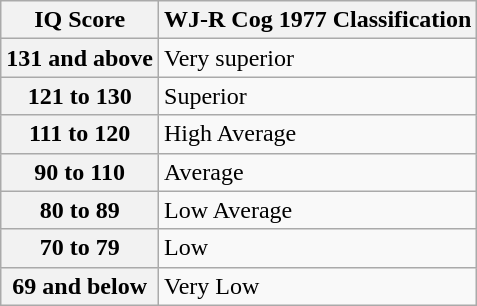<table class="wikitable">
<tr>
<th>IQ Score</th>
<th>WJ-R Cog 1977 Classification</th>
</tr>
<tr>
<th>131 and above</th>
<td>Very superior</td>
</tr>
<tr>
<th>121 to 130</th>
<td>Superior</td>
</tr>
<tr>
<th>111 to 120</th>
<td>High Average</td>
</tr>
<tr>
<th>90 to 110</th>
<td>Average</td>
</tr>
<tr>
<th>80 to 89</th>
<td>Low Average</td>
</tr>
<tr>
<th>70 to 79</th>
<td>Low</td>
</tr>
<tr>
<th>69 and below</th>
<td>Very Low</td>
</tr>
</table>
